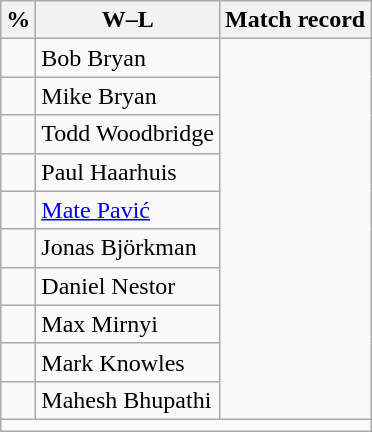<table class="wikitable nowrap" style="text-align:center; display:inline-table">
<tr>
<th scope="col" style="width:20">%</th>
<th scope="col">W–L</th>
<th>Match record</th>
</tr>
<tr>
<td></td>
<td style="text-align: left;"> Bob Bryan</td>
</tr>
<tr>
<td></td>
<td style="text-align: left;"> Mike Bryan</td>
</tr>
<tr>
<td></td>
<td style="text-align: left;"> Todd Woodbridge</td>
</tr>
<tr>
<td></td>
<td style="text-align: left;"> Paul Haarhuis</td>
</tr>
<tr>
<td></td>
<td style="text-align: left;"> <a href='#'>Mate Pavić</a></td>
</tr>
<tr>
<td></td>
<td style="text-align: left;"> Jonas Björkman</td>
</tr>
<tr>
<td></td>
<td style="text-align: left;"> Daniel Nestor</td>
</tr>
<tr>
<td></td>
<td style="text-align: left;"> Max Mirnyi</td>
</tr>
<tr>
<td></td>
<td style="text-align: left;"> Mark Knowles</td>
</tr>
<tr>
<td></td>
<td style="text-align: left;"> Mahesh Bhupathi</td>
</tr>
<tr>
<td colspan="3"></td>
</tr>
</table>
